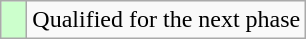<table class="wikitable" style="text-align: left;">
<tr>
<td width="10px" bgcolor="#ccffcc"></td>
<td>Qualified for the next phase</td>
</tr>
</table>
